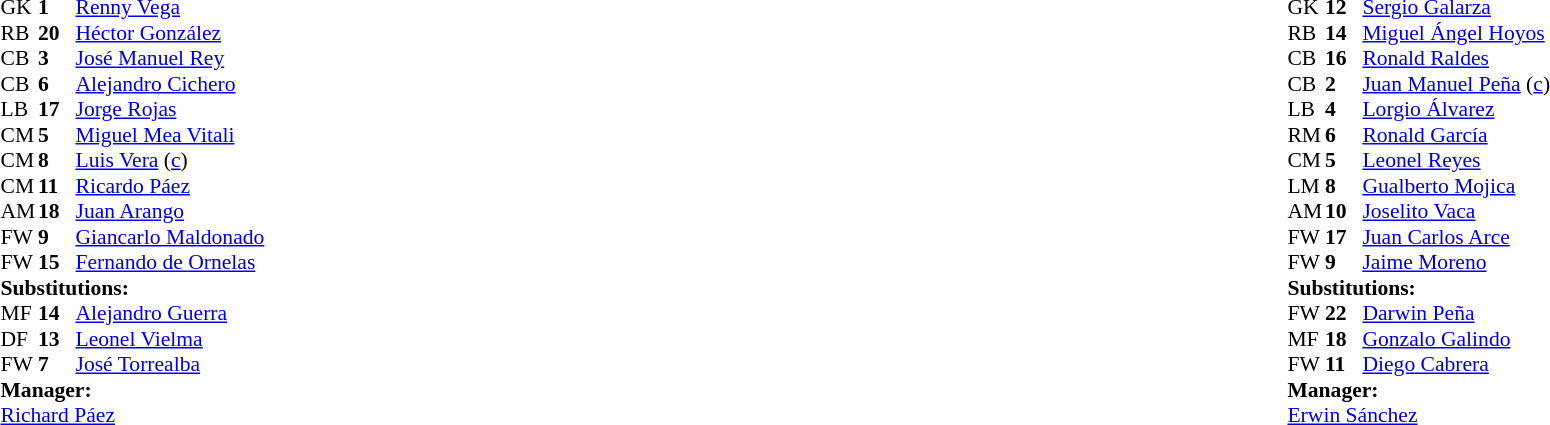<table width="100%">
<tr>
<td valign="top" width="50%"><br><table style="font-size: 90%" cellspacing="0" cellpadding="0">
<tr>
<th width=25></th>
<th width=25></th>
</tr>
<tr>
<td>GK</td>
<td><strong>1</strong></td>
<td><a href='#'>Renny Vega</a></td>
</tr>
<tr>
<td>RB</td>
<td><strong>20</strong></td>
<td><a href='#'>Héctor González</a></td>
</tr>
<tr>
<td>CB</td>
<td><strong>3</strong></td>
<td><a href='#'>José Manuel Rey</a></td>
</tr>
<tr>
<td>CB</td>
<td><strong>6</strong></td>
<td><a href='#'>Alejandro Cichero</a></td>
</tr>
<tr>
<td>LB</td>
<td><strong>17</strong></td>
<td><a href='#'>Jorge Rojas</a></td>
<td></td>
</tr>
<tr>
<td>CM</td>
<td><strong>5</strong></td>
<td><a href='#'>Miguel Mea Vitali</a></td>
</tr>
<tr>
<td>CM</td>
<td><strong>8</strong></td>
<td><a href='#'>Luis Vera</a> (<a href='#'>c</a>)</td>
</tr>
<tr>
<td>CM</td>
<td><strong>11</strong></td>
<td><a href='#'>Ricardo Páez</a></td>
<td></td>
<td></td>
</tr>
<tr>
<td>AM</td>
<td><strong>18</strong></td>
<td><a href='#'>Juan Arango</a></td>
</tr>
<tr>
<td>FW</td>
<td><strong>9</strong></td>
<td><a href='#'>Giancarlo Maldonado</a></td>
<td></td>
<td></td>
</tr>
<tr>
<td>FW</td>
<td><strong>15</strong></td>
<td><a href='#'>Fernando de Ornelas</a></td>
<td></td>
<td></td>
</tr>
<tr>
<td colspan=3><strong>Substitutions:</strong></td>
</tr>
<tr>
<td>MF</td>
<td><strong>14</strong></td>
<td><a href='#'>Alejandro Guerra</a></td>
<td></td>
<td></td>
</tr>
<tr>
<td>DF</td>
<td><strong>13</strong></td>
<td><a href='#'>Leonel Vielma</a></td>
<td></td>
<td></td>
</tr>
<tr>
<td>FW</td>
<td><strong>7</strong></td>
<td><a href='#'>José Torrealba</a></td>
<td></td>
<td></td>
</tr>
<tr>
<td colspan=3><strong>Manager:</strong></td>
</tr>
<tr>
<td colspan="4"><a href='#'>Richard Páez</a></td>
</tr>
</table>
</td>
<td valign="top"></td>
<td valign="top" width="50%"><br><table style="font-size: 90%" cellspacing="0" cellpadding="0" align="center">
<tr>
<th width=25></th>
<th width=25></th>
</tr>
<tr>
<td>GK</td>
<td><strong>12</strong></td>
<td><a href='#'>Sergio Galarza</a></td>
</tr>
<tr>
<td>RB</td>
<td><strong>14</strong></td>
<td><a href='#'>Miguel Ángel Hoyos</a></td>
</tr>
<tr>
<td>CB</td>
<td><strong>16</strong></td>
<td><a href='#'>Ronald Raldes</a></td>
</tr>
<tr>
<td>CB</td>
<td><strong>2</strong></td>
<td><a href='#'>Juan Manuel Peña</a> (<a href='#'>c</a>)</td>
</tr>
<tr>
<td>LB</td>
<td><strong>4</strong></td>
<td><a href='#'>Lorgio Álvarez</a></td>
</tr>
<tr>
<td>RM</td>
<td><strong>6</strong></td>
<td><a href='#'>Ronald García</a></td>
</tr>
<tr>
<td>CM</td>
<td><strong>5</strong></td>
<td><a href='#'>Leonel Reyes</a></td>
<td></td>
<td></td>
</tr>
<tr>
<td>LM</td>
<td><strong>8</strong></td>
<td><a href='#'>Gualberto Mojica</a></td>
</tr>
<tr>
<td>AM</td>
<td><strong>10</strong></td>
<td><a href='#'>Joselito Vaca</a></td>
<td></td>
<td></td>
</tr>
<tr>
<td>FW</td>
<td><strong>17</strong></td>
<td><a href='#'>Juan Carlos Arce</a></td>
</tr>
<tr>
<td>FW</td>
<td><strong>9</strong></td>
<td><a href='#'>Jaime Moreno</a></td>
<td></td>
<td></td>
</tr>
<tr>
<td colspan=3><strong>Substitutions:</strong></td>
</tr>
<tr>
<td>FW</td>
<td><strong>22</strong></td>
<td><a href='#'>Darwin Peña</a></td>
<td></td>
<td></td>
</tr>
<tr>
<td>MF</td>
<td><strong>18</strong></td>
<td><a href='#'>Gonzalo Galindo</a></td>
<td></td>
<td></td>
</tr>
<tr>
<td>FW</td>
<td><strong>11</strong></td>
<td><a href='#'>Diego Cabrera</a></td>
<td></td>
<td></td>
</tr>
<tr>
<td colspan=3><strong>Manager:</strong></td>
</tr>
<tr>
<td colspan="4"><a href='#'>Erwin Sánchez</a></td>
</tr>
</table>
</td>
</tr>
</table>
